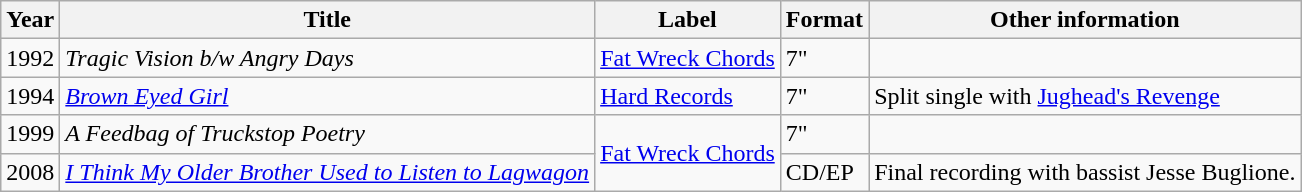<table class="wikitable">
<tr>
<th>Year</th>
<th>Title</th>
<th>Label</th>
<th>Format</th>
<th>Other information</th>
</tr>
<tr>
<td>1992</td>
<td><em>Tragic Vision b/w Angry Days</em></td>
<td><a href='#'>Fat Wreck Chords</a></td>
<td>7"</td>
<td></td>
</tr>
<tr>
<td>1994</td>
<td><em><a href='#'>Brown Eyed Girl</a></em></td>
<td><a href='#'>Hard Records</a></td>
<td>7"</td>
<td>Split single with <a href='#'>Jughead's Revenge</a></td>
</tr>
<tr>
<td>1999</td>
<td><em>A Feedbag of Truckstop Poetry</em></td>
<td rowspan="2"><a href='#'>Fat Wreck Chords</a></td>
<td>7"</td>
<td></td>
</tr>
<tr>
<td>2008</td>
<td><em><a href='#'>I Think My Older Brother Used to Listen to Lagwagon</a></em></td>
<td>CD/EP</td>
<td>Final recording with bassist Jesse Buglione.</td>
</tr>
</table>
